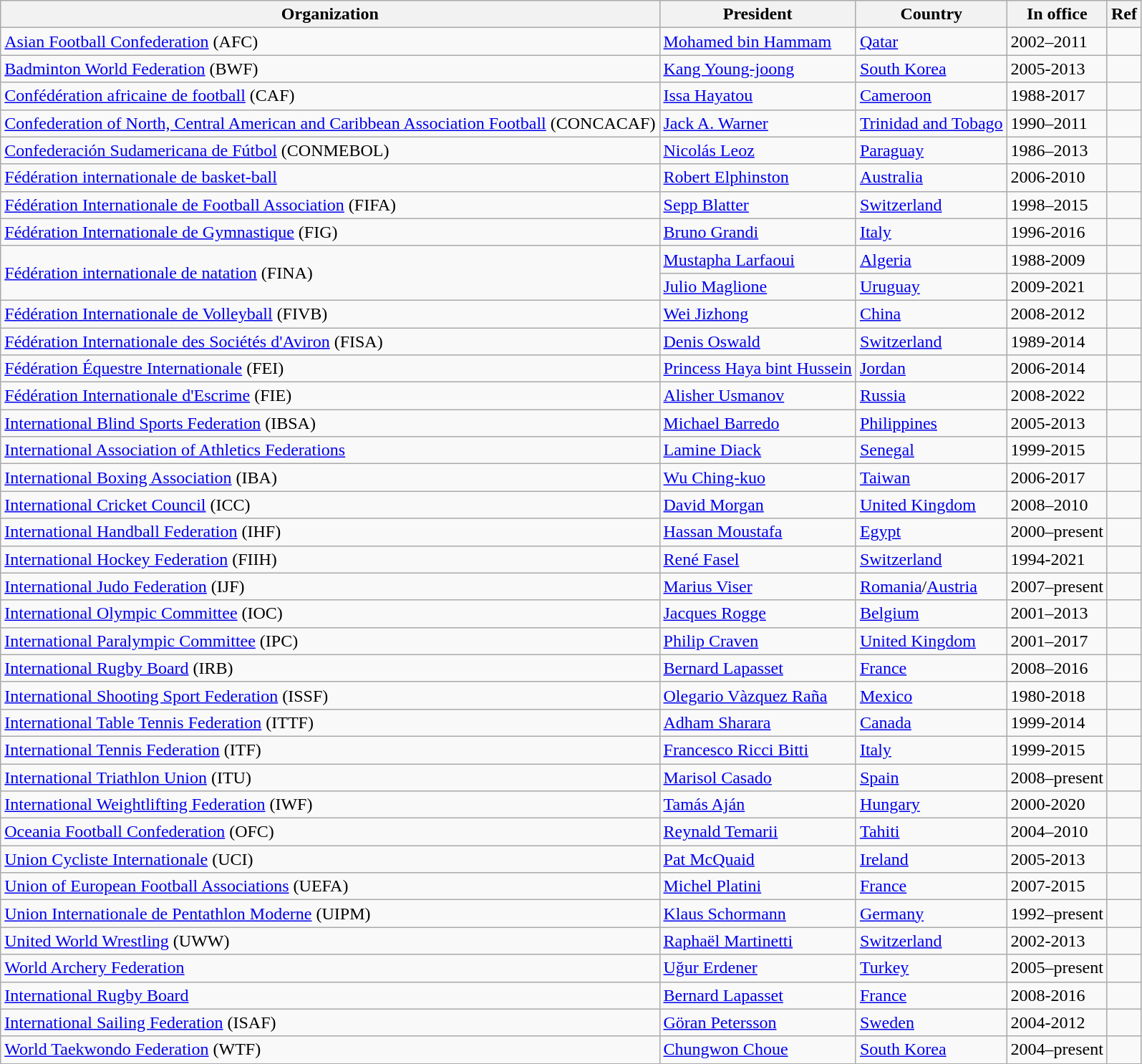<table class="wikitable unsortable">
<tr>
<th>Organization</th>
<th>President</th>
<th>Country</th>
<th>In office</th>
<th>Ref</th>
</tr>
<tr>
<td><a href='#'>Asian Football Confederation</a> (AFC)</td>
<td><a href='#'>Mohamed bin Hammam</a></td>
<td><a href='#'>Qatar</a></td>
<td>2002–2011</td>
<td></td>
</tr>
<tr>
<td><a href='#'>Badminton World Federation</a> (BWF)</td>
<td><a href='#'>Kang Young-joong</a></td>
<td><a href='#'>South Korea</a></td>
<td>2005-2013</td>
<td></td>
</tr>
<tr>
<td><a href='#'>Confédération africaine de football</a> (CAF)</td>
<td><a href='#'>Issa Hayatou</a></td>
<td><a href='#'>Cameroon</a></td>
<td>1988-2017</td>
<td></td>
</tr>
<tr>
<td><a href='#'>Confederation of North, Central American and Caribbean Association Football</a> (CONCACAF)</td>
<td><a href='#'>Jack A. Warner</a></td>
<td><a href='#'>Trinidad and Tobago</a></td>
<td>1990–2011</td>
<td></td>
</tr>
<tr>
<td><a href='#'>Confederación Sudamericana de Fútbol</a> (CONMEBOL)</td>
<td><a href='#'>Nicolás Leoz</a></td>
<td><a href='#'>Paraguay</a></td>
<td>1986–2013</td>
<td></td>
</tr>
<tr>
<td><a href='#'>Fédération internationale de basket-ball</a></td>
<td><a href='#'>Robert Elphinston</a></td>
<td><a href='#'>Australia</a></td>
<td>2006-2010</td>
<td></td>
</tr>
<tr>
<td><a href='#'>Fédération Internationale de Football Association</a> (FIFA)</td>
<td><a href='#'>Sepp Blatter</a></td>
<td><a href='#'>Switzerland</a></td>
<td>1998–2015</td>
<td></td>
</tr>
<tr>
<td><a href='#'>Fédération Internationale de Gymnastique</a> (FIG)</td>
<td><a href='#'>Bruno Grandi</a></td>
<td><a href='#'>Italy</a></td>
<td>1996-2016</td>
<td></td>
</tr>
<tr>
<td rowspan="2"><a href='#'>Fédération internationale de natation</a> (FINA)</td>
<td><a href='#'>Mustapha Larfaoui</a></td>
<td><a href='#'>Algeria</a></td>
<td>1988-2009</td>
<td></td>
</tr>
<tr>
<td><a href='#'>Julio Maglione</a></td>
<td><a href='#'>Uruguay</a></td>
<td>2009-2021</td>
<td></td>
</tr>
<tr>
<td><a href='#'>Fédération Internationale de Volleyball</a> (FIVB)</td>
<td><a href='#'>Wei Jizhong</a></td>
<td><a href='#'>China</a></td>
<td>2008-2012</td>
<td></td>
</tr>
<tr>
<td><a href='#'>Fédération Internationale des Sociétés d'Aviron</a> (FISA)</td>
<td><a href='#'>Denis Oswald</a></td>
<td><a href='#'>Switzerland</a></td>
<td>1989-2014</td>
<td></td>
</tr>
<tr>
<td><a href='#'>Fédération Équestre Internationale</a> (FEI)</td>
<td><a href='#'>Princess Haya bint Hussein</a></td>
<td><a href='#'>Jordan</a></td>
<td>2006-2014</td>
<td></td>
</tr>
<tr>
<td><a href='#'>Fédération Internationale d'Escrime</a> (FIE)</td>
<td><a href='#'>Alisher Usmanov</a></td>
<td><a href='#'>Russia</a></td>
<td>2008-2022</td>
<td></td>
</tr>
<tr>
<td><a href='#'>International Blind Sports Federation</a> (IBSA)</td>
<td><a href='#'>Michael Barredo</a></td>
<td><a href='#'>Philippines</a></td>
<td>2005-2013</td>
<td></td>
</tr>
<tr>
<td><a href='#'>International Association of Athletics Federations</a></td>
<td><a href='#'>Lamine Diack</a></td>
<td><a href='#'>Senegal</a></td>
<td>1999-2015</td>
<td></td>
</tr>
<tr>
<td><a href='#'>International Boxing Association</a> (IBA)</td>
<td><a href='#'>Wu Ching-kuo</a></td>
<td><a href='#'>Taiwan</a></td>
<td>2006-2017</td>
<td></td>
</tr>
<tr>
<td><a href='#'>International Cricket Council</a> (ICC)</td>
<td><a href='#'>David Morgan</a></td>
<td><a href='#'>United Kingdom</a></td>
<td>2008–2010</td>
<td></td>
</tr>
<tr>
<td><a href='#'>International Handball Federation</a> (IHF)</td>
<td><a href='#'>Hassan Moustafa</a></td>
<td><a href='#'>Egypt</a></td>
<td>2000–present</td>
<td></td>
</tr>
<tr>
<td><a href='#'>International Hockey Federation</a> (FIIH)</td>
<td><a href='#'>René Fasel</a></td>
<td><a href='#'>Switzerland</a></td>
<td>1994-2021</td>
<td></td>
</tr>
<tr>
<td><a href='#'>International Judo Federation</a> (IJF)</td>
<td><a href='#'>Marius Viser</a></td>
<td><a href='#'>Romania</a>/<a href='#'>Austria</a></td>
<td>2007–present</td>
<td></td>
</tr>
<tr>
<td><a href='#'>International Olympic Committee</a> (IOC)</td>
<td><a href='#'>Jacques Rogge</a></td>
<td><a href='#'>Belgium</a></td>
<td>2001–2013</td>
<td></td>
</tr>
<tr>
<td><a href='#'>International Paralympic Committee</a> (IPC)</td>
<td><a href='#'>Philip Craven</a></td>
<td><a href='#'>United Kingdom</a></td>
<td>2001–2017</td>
<td></td>
</tr>
<tr>
<td><a href='#'>International Rugby Board</a> (IRB)</td>
<td><a href='#'>Bernard Lapasset</a></td>
<td><a href='#'>France</a></td>
<td>2008–2016</td>
<td></td>
</tr>
<tr>
<td><a href='#'>International Shooting Sport Federation</a> (ISSF)</td>
<td><a href='#'>Olegario Vàzquez Raña</a></td>
<td><a href='#'>Mexico</a></td>
<td>1980-2018</td>
<td></td>
</tr>
<tr>
<td><a href='#'>International Table Tennis Federation</a> (ITTF)</td>
<td><a href='#'>Adham Sharara</a></td>
<td><a href='#'>Canada</a></td>
<td>1999-2014</td>
<td></td>
</tr>
<tr>
<td><a href='#'>International Tennis Federation</a> (ITF)</td>
<td><a href='#'>Francesco Ricci Bitti</a></td>
<td><a href='#'>Italy</a></td>
<td>1999-2015</td>
<td></td>
</tr>
<tr>
<td><a href='#'>International Triathlon Union</a> (ITU)</td>
<td><a href='#'>Marisol Casado</a></td>
<td><a href='#'>Spain</a></td>
<td>2008–present</td>
<td></td>
</tr>
<tr>
<td><a href='#'>International Weightlifting Federation</a> (IWF)</td>
<td><a href='#'>Tamás Aján</a></td>
<td><a href='#'>Hungary</a></td>
<td>2000-2020</td>
<td></td>
</tr>
<tr>
<td><a href='#'>Oceania Football Confederation</a> (OFC)</td>
<td><a href='#'>Reynald Temarii</a></td>
<td><a href='#'>Tahiti</a></td>
<td>2004–2010</td>
<td></td>
</tr>
<tr>
<td><a href='#'>Union Cycliste Internationale</a> (UCI)</td>
<td><a href='#'>Pat McQuaid</a></td>
<td><a href='#'>Ireland</a></td>
<td>2005-2013</td>
<td></td>
</tr>
<tr>
<td><a href='#'>Union of European Football Associations</a> (UEFA)</td>
<td><a href='#'>Michel Platini</a></td>
<td><a href='#'>France</a></td>
<td>2007-2015</td>
<td></td>
</tr>
<tr>
<td><a href='#'>Union Internationale de Pentathlon Moderne</a> (UIPM)</td>
<td><a href='#'>Klaus Schormann</a></td>
<td><a href='#'>Germany</a></td>
<td>1992–present</td>
<td></td>
</tr>
<tr>
<td><a href='#'>United World Wrestling</a> (UWW)</td>
<td><a href='#'>Raphaël Martinetti</a></td>
<td><a href='#'>Switzerland</a></td>
<td>2002-2013</td>
<td></td>
</tr>
<tr>
<td><a href='#'>World Archery Federation</a></td>
<td><a href='#'>Uğur Erdener</a></td>
<td><a href='#'>Turkey</a></td>
<td>2005–present</td>
<td></td>
</tr>
<tr>
<td><a href='#'>International Rugby Board</a></td>
<td><a href='#'>Bernard Lapasset</a></td>
<td><a href='#'>France</a></td>
<td>2008-2016</td>
<td></td>
</tr>
<tr>
<td><a href='#'>International Sailing Federation</a> (ISAF)</td>
<td><a href='#'>Göran Petersson</a></td>
<td><a href='#'>Sweden</a></td>
<td>2004-2012</td>
<td></td>
</tr>
<tr>
<td><a href='#'>World Taekwondo Federation</a> (WTF)</td>
<td><a href='#'>Chungwon Choue</a></td>
<td><a href='#'>South Korea</a></td>
<td>2004–present</td>
<td></td>
</tr>
</table>
